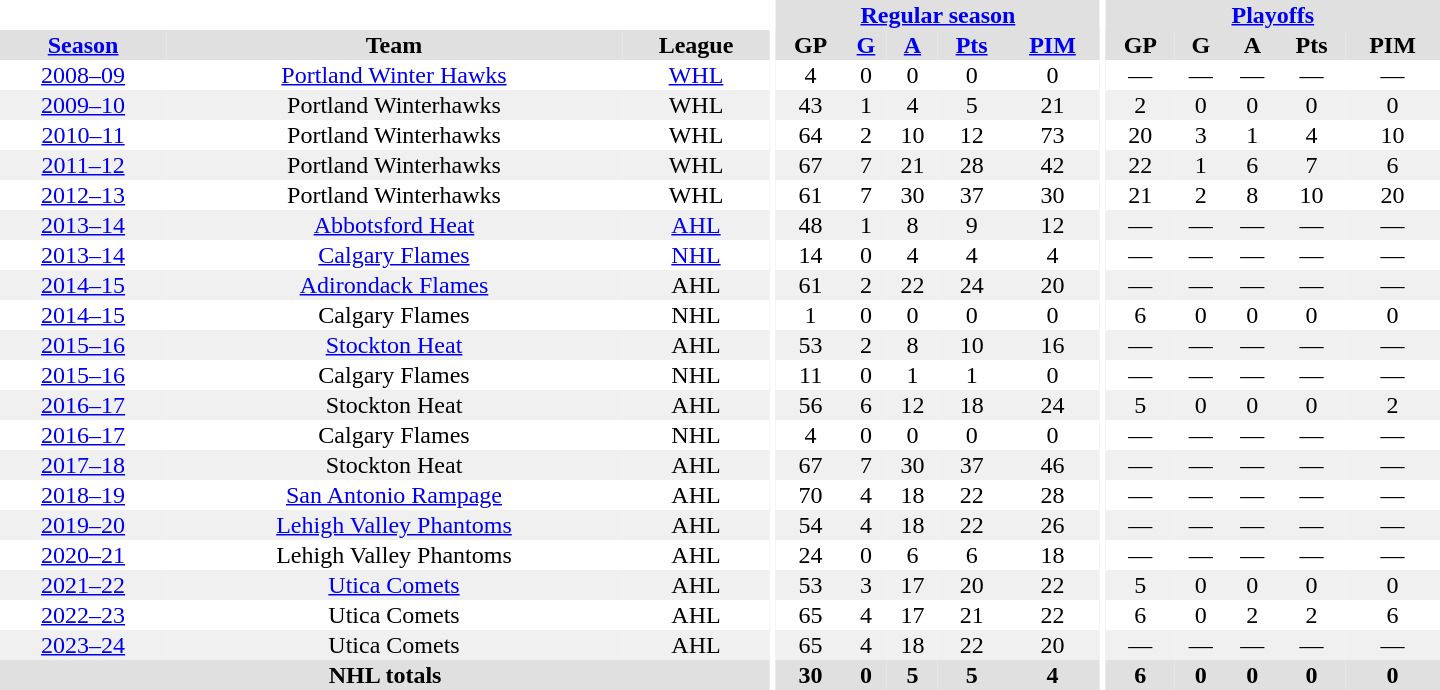<table border="0" cellpadding="1" cellspacing="0" style="text-align:center; width:60em">
<tr bgcolor="#e0e0e0">
<th colspan="3" bgcolor="#ffffff"></th>
<th rowspan="99" bgcolor="#ffffff"></th>
<th colspan="5"><a href='#'>Regular season</a></th>
<th rowspan="99" bgcolor="#ffffff"></th>
<th colspan="5"><a href='#'>Playoffs</a></th>
</tr>
<tr bgcolor="#e0e0e0">
<th><a href='#'>Season</a></th>
<th>Team</th>
<th>League</th>
<th>GP</th>
<th><a href='#'>G</a></th>
<th><a href='#'>A</a></th>
<th><a href='#'>Pts</a></th>
<th><a href='#'>PIM</a></th>
<th>GP</th>
<th>G</th>
<th>A</th>
<th>Pts</th>
<th>PIM</th>
</tr>
<tr>
<td><a href='#'>2008–09</a></td>
<td><a href='#'>Portland Winter Hawks</a></td>
<td><a href='#'>WHL</a></td>
<td>4</td>
<td>0</td>
<td>0</td>
<td>0</td>
<td>0</td>
<td>—</td>
<td>—</td>
<td>—</td>
<td>—</td>
<td>—</td>
</tr>
<tr bgcolor="#f0f0f0">
<td><a href='#'>2009–10</a></td>
<td>Portland Winterhawks</td>
<td>WHL</td>
<td>43</td>
<td>1</td>
<td>4</td>
<td>5</td>
<td>21</td>
<td>2</td>
<td>0</td>
<td>0</td>
<td>0</td>
<td>0</td>
</tr>
<tr>
<td><a href='#'>2010–11</a></td>
<td>Portland Winterhawks</td>
<td>WHL</td>
<td>64</td>
<td>2</td>
<td>10</td>
<td>12</td>
<td>73</td>
<td>20</td>
<td>3</td>
<td>1</td>
<td>4</td>
<td>10</td>
</tr>
<tr bgcolor="#f0f0f0">
<td><a href='#'>2011–12</a></td>
<td>Portland Winterhawks</td>
<td>WHL</td>
<td>67</td>
<td>7</td>
<td>21</td>
<td>28</td>
<td>42</td>
<td>22</td>
<td>1</td>
<td>6</td>
<td>7</td>
<td>6</td>
</tr>
<tr>
<td><a href='#'>2012–13</a></td>
<td>Portland Winterhawks</td>
<td>WHL</td>
<td>61</td>
<td>7</td>
<td>30</td>
<td>37</td>
<td>30</td>
<td>21</td>
<td>2</td>
<td>8</td>
<td>10</td>
<td>20</td>
</tr>
<tr bgcolor="#f0f0f0">
<td><a href='#'>2013–14</a></td>
<td><a href='#'>Abbotsford Heat</a></td>
<td><a href='#'>AHL</a></td>
<td>48</td>
<td>1</td>
<td>8</td>
<td>9</td>
<td>12</td>
<td>—</td>
<td>—</td>
<td>—</td>
<td>—</td>
<td>—</td>
</tr>
<tr>
<td><a href='#'>2013–14</a></td>
<td><a href='#'>Calgary Flames</a></td>
<td><a href='#'>NHL</a></td>
<td>14</td>
<td>0</td>
<td>4</td>
<td>4</td>
<td>4</td>
<td>—</td>
<td>—</td>
<td>—</td>
<td>—</td>
<td>—</td>
</tr>
<tr bgcolor="#f0f0f0">
<td><a href='#'>2014–15</a></td>
<td><a href='#'>Adirondack Flames</a></td>
<td>AHL</td>
<td>61</td>
<td>2</td>
<td>22</td>
<td>24</td>
<td>20</td>
<td>—</td>
<td>—</td>
<td>—</td>
<td>—</td>
<td>—</td>
</tr>
<tr>
<td><a href='#'>2014–15</a></td>
<td>Calgary Flames</td>
<td>NHL</td>
<td>1</td>
<td>0</td>
<td>0</td>
<td>0</td>
<td>0</td>
<td>6</td>
<td>0</td>
<td>0</td>
<td>0</td>
<td>0</td>
</tr>
<tr bgcolor="#f0f0f0">
<td><a href='#'>2015–16</a></td>
<td><a href='#'>Stockton Heat</a></td>
<td>AHL</td>
<td>53</td>
<td>2</td>
<td>8</td>
<td>10</td>
<td>16</td>
<td>—</td>
<td>—</td>
<td>—</td>
<td>—</td>
<td>—</td>
</tr>
<tr>
<td><a href='#'>2015–16</a></td>
<td>Calgary Flames</td>
<td>NHL</td>
<td>11</td>
<td>0</td>
<td>1</td>
<td>1</td>
<td>0</td>
<td>—</td>
<td>—</td>
<td>—</td>
<td>—</td>
<td>—</td>
</tr>
<tr bgcolor="#f0f0f0">
<td><a href='#'>2016–17</a></td>
<td>Stockton Heat</td>
<td>AHL</td>
<td>56</td>
<td>6</td>
<td>12</td>
<td>18</td>
<td>24</td>
<td>5</td>
<td>0</td>
<td>0</td>
<td>0</td>
<td>2</td>
</tr>
<tr>
<td><a href='#'>2016–17</a></td>
<td>Calgary Flames</td>
<td>NHL</td>
<td>4</td>
<td>0</td>
<td>0</td>
<td>0</td>
<td>0</td>
<td>—</td>
<td>—</td>
<td>—</td>
<td>—</td>
<td>—</td>
</tr>
<tr bgcolor="#f0f0f0">
<td><a href='#'>2017–18</a></td>
<td>Stockton Heat</td>
<td>AHL</td>
<td>67</td>
<td>7</td>
<td>30</td>
<td>37</td>
<td>46</td>
<td>—</td>
<td>—</td>
<td>—</td>
<td>—</td>
<td>—</td>
</tr>
<tr>
<td><a href='#'>2018–19</a></td>
<td><a href='#'>San Antonio Rampage</a></td>
<td>AHL</td>
<td>70</td>
<td>4</td>
<td>18</td>
<td>22</td>
<td>28</td>
<td>—</td>
<td>—</td>
<td>—</td>
<td>—</td>
<td>—</td>
</tr>
<tr bgcolor="#f0f0f0">
<td><a href='#'>2019–20</a></td>
<td><a href='#'>Lehigh Valley Phantoms</a></td>
<td>AHL</td>
<td>54</td>
<td>4</td>
<td>18</td>
<td>22</td>
<td>26</td>
<td>—</td>
<td>—</td>
<td>—</td>
<td>—</td>
<td>—</td>
</tr>
<tr>
<td><a href='#'>2020–21</a></td>
<td>Lehigh Valley Phantoms</td>
<td>AHL</td>
<td>24</td>
<td>0</td>
<td>6</td>
<td>6</td>
<td>18</td>
<td>—</td>
<td>—</td>
<td>—</td>
<td>—</td>
<td>—</td>
</tr>
<tr bgcolor="#f0f0f0">
<td><a href='#'>2021–22</a></td>
<td><a href='#'>Utica Comets</a></td>
<td>AHL</td>
<td>53</td>
<td>3</td>
<td>17</td>
<td>20</td>
<td>22</td>
<td>5</td>
<td>0</td>
<td>0</td>
<td>0</td>
<td>0</td>
</tr>
<tr>
<td><a href='#'>2022–23</a></td>
<td>Utica Comets</td>
<td>AHL</td>
<td>65</td>
<td>4</td>
<td>17</td>
<td>21</td>
<td>22</td>
<td>6</td>
<td>0</td>
<td>2</td>
<td>2</td>
<td>6</td>
</tr>
<tr bgcolor="f0f0f0">
<td><a href='#'>2023–24</a></td>
<td>Utica Comets</td>
<td>AHL</td>
<td>65</td>
<td>4</td>
<td>18</td>
<td>22</td>
<td>20</td>
<td>—</td>
<td>—</td>
<td>—</td>
<td>—</td>
<td>—</td>
</tr>
<tr bgcolor="#e0e0e0">
<th colspan="3">NHL totals</th>
<th>30</th>
<th>0</th>
<th>5</th>
<th>5</th>
<th>4</th>
<th>6</th>
<th>0</th>
<th>0</th>
<th>0</th>
<th>0</th>
</tr>
</table>
